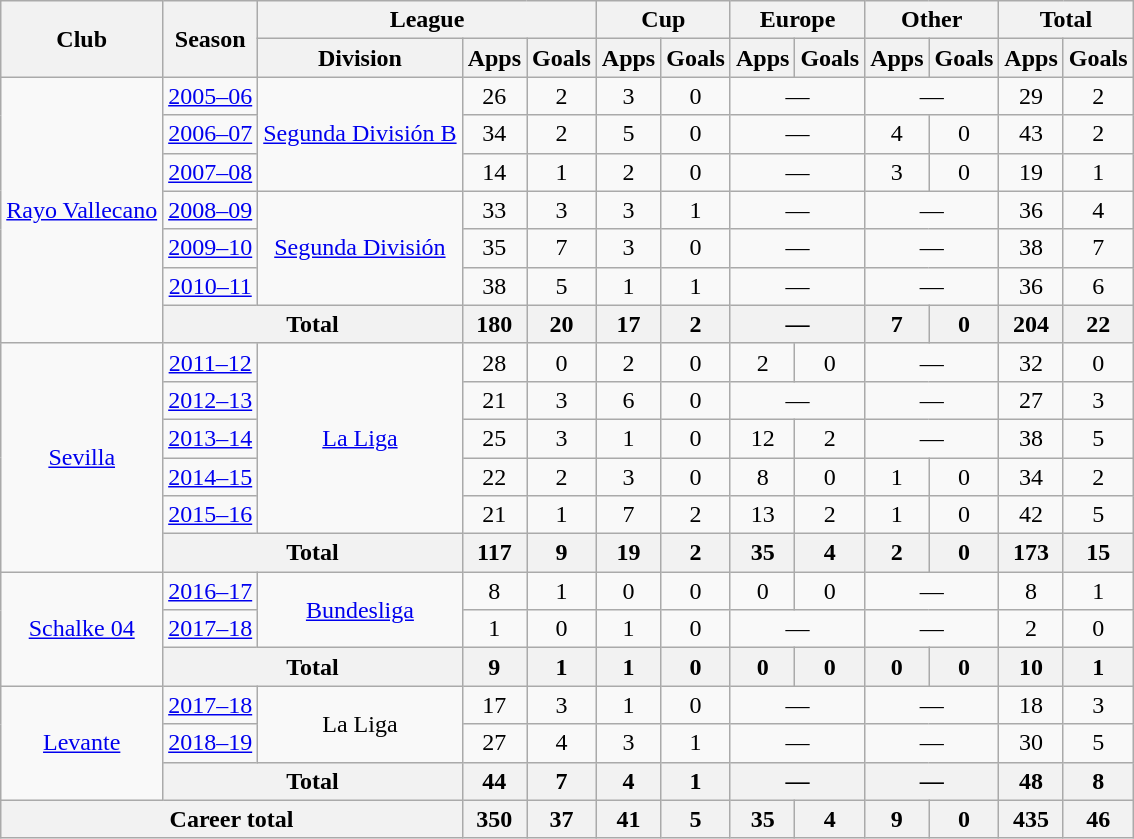<table class="wikitable" style="text-align:center">
<tr>
<th rowspan="2">Club</th>
<th rowspan="2">Season</th>
<th colspan="3">League</th>
<th colspan="2">Cup</th>
<th colspan="2">Europe</th>
<th colspan="2">Other</th>
<th colspan="2">Total</th>
</tr>
<tr>
<th>Division</th>
<th>Apps</th>
<th>Goals</th>
<th>Apps</th>
<th>Goals</th>
<th>Apps</th>
<th>Goals</th>
<th>Apps</th>
<th>Goals</th>
<th>Apps</th>
<th>Goals</th>
</tr>
<tr>
<td rowspan="7"><a href='#'>Rayo Vallecano</a></td>
<td><a href='#'>2005–06</a></td>
<td rowspan="3"><a href='#'>Segunda División B</a></td>
<td>26</td>
<td>2</td>
<td>3</td>
<td>0</td>
<td colspan="2">—</td>
<td colspan="2">—</td>
<td>29</td>
<td>2</td>
</tr>
<tr>
<td><a href='#'>2006–07</a></td>
<td>34</td>
<td>2</td>
<td>5</td>
<td>0</td>
<td colspan="2">—</td>
<td>4</td>
<td>0</td>
<td>43</td>
<td>2</td>
</tr>
<tr>
<td><a href='#'>2007–08</a></td>
<td>14</td>
<td>1</td>
<td>2</td>
<td>0</td>
<td colspan="2">—</td>
<td>3</td>
<td>0</td>
<td>19</td>
<td>1</td>
</tr>
<tr>
<td><a href='#'>2008–09</a></td>
<td rowspan="3"><a href='#'>Segunda División</a></td>
<td>33</td>
<td>3</td>
<td>3</td>
<td>1</td>
<td colspan="2">—</td>
<td colspan="2">—</td>
<td>36</td>
<td>4</td>
</tr>
<tr>
<td><a href='#'>2009–10</a></td>
<td>35</td>
<td>7</td>
<td>3</td>
<td>0</td>
<td colspan="2">—</td>
<td colspan="2">—</td>
<td>38</td>
<td>7</td>
</tr>
<tr>
<td><a href='#'>2010–11</a></td>
<td>38</td>
<td>5</td>
<td>1</td>
<td>1</td>
<td colspan="2">—</td>
<td colspan="2">—</td>
<td>36</td>
<td>6</td>
</tr>
<tr>
<th colspan="2">Total</th>
<th>180</th>
<th>20</th>
<th>17</th>
<th>2</th>
<th colspan="2">—</th>
<th>7</th>
<th>0</th>
<th>204</th>
<th>22</th>
</tr>
<tr>
<td rowspan="6"><a href='#'>Sevilla</a></td>
<td><a href='#'>2011–12</a></td>
<td rowspan=5><a href='#'>La Liga</a></td>
<td>28</td>
<td>0</td>
<td>2</td>
<td>0</td>
<td>2</td>
<td>0</td>
<td colspan="2">—</td>
<td>32</td>
<td>0</td>
</tr>
<tr>
<td><a href='#'>2012–13</a></td>
<td>21</td>
<td>3</td>
<td>6</td>
<td>0</td>
<td colspan="2">—</td>
<td colspan="2">—</td>
<td>27</td>
<td>3</td>
</tr>
<tr>
<td><a href='#'>2013–14</a></td>
<td>25</td>
<td>3</td>
<td>1</td>
<td>0</td>
<td>12</td>
<td>2</td>
<td colspan="2">—</td>
<td>38</td>
<td>5</td>
</tr>
<tr>
<td><a href='#'>2014–15</a></td>
<td>22</td>
<td>2</td>
<td>3</td>
<td>0</td>
<td>8</td>
<td>0</td>
<td>1</td>
<td>0</td>
<td>34</td>
<td>2</td>
</tr>
<tr>
<td><a href='#'>2015–16</a></td>
<td>21</td>
<td>1</td>
<td>7</td>
<td>2</td>
<td>13</td>
<td>2</td>
<td>1</td>
<td>0</td>
<td>42</td>
<td>5</td>
</tr>
<tr>
<th colspan="2">Total</th>
<th>117</th>
<th>9</th>
<th>19</th>
<th>2</th>
<th>35</th>
<th>4</th>
<th>2</th>
<th>0</th>
<th>173</th>
<th>15</th>
</tr>
<tr>
<td rowspan="3"><a href='#'>Schalke 04</a></td>
<td><a href='#'>2016–17</a></td>
<td rowspan="2"><a href='#'>Bundesliga</a></td>
<td>8</td>
<td>1</td>
<td>0</td>
<td>0</td>
<td>0</td>
<td>0</td>
<td colspan="2">—</td>
<td>8</td>
<td>1</td>
</tr>
<tr>
<td><a href='#'>2017–18</a></td>
<td>1</td>
<td>0</td>
<td>1</td>
<td>0</td>
<td colspan="2">—</td>
<td colspan="2">—</td>
<td>2</td>
<td>0</td>
</tr>
<tr>
<th colspan="2">Total</th>
<th>9</th>
<th>1</th>
<th>1</th>
<th>0</th>
<th>0</th>
<th>0</th>
<th>0</th>
<th>0</th>
<th>10</th>
<th>1</th>
</tr>
<tr>
<td rowspan="3"><a href='#'>Levante</a></td>
<td><a href='#'>2017–18</a></td>
<td rowspan=2>La Liga</td>
<td>17</td>
<td>3</td>
<td>1</td>
<td>0</td>
<td colspan="2">—</td>
<td colspan="2">—</td>
<td>18</td>
<td>3</td>
</tr>
<tr>
<td><a href='#'>2018–19</a></td>
<td>27</td>
<td>4</td>
<td>3</td>
<td>1</td>
<td colspan="2">—</td>
<td colspan="2">—</td>
<td>30</td>
<td>5</td>
</tr>
<tr>
<th colspan="2">Total</th>
<th>44</th>
<th>7</th>
<th>4</th>
<th>1</th>
<th colspan="2">—</th>
<th colspan="2">—</th>
<th>48</th>
<th>8</th>
</tr>
<tr>
<th colspan="3">Career total</th>
<th>350</th>
<th>37</th>
<th>41</th>
<th>5</th>
<th>35</th>
<th>4</th>
<th>9</th>
<th>0</th>
<th>435</th>
<th>46</th>
</tr>
</table>
